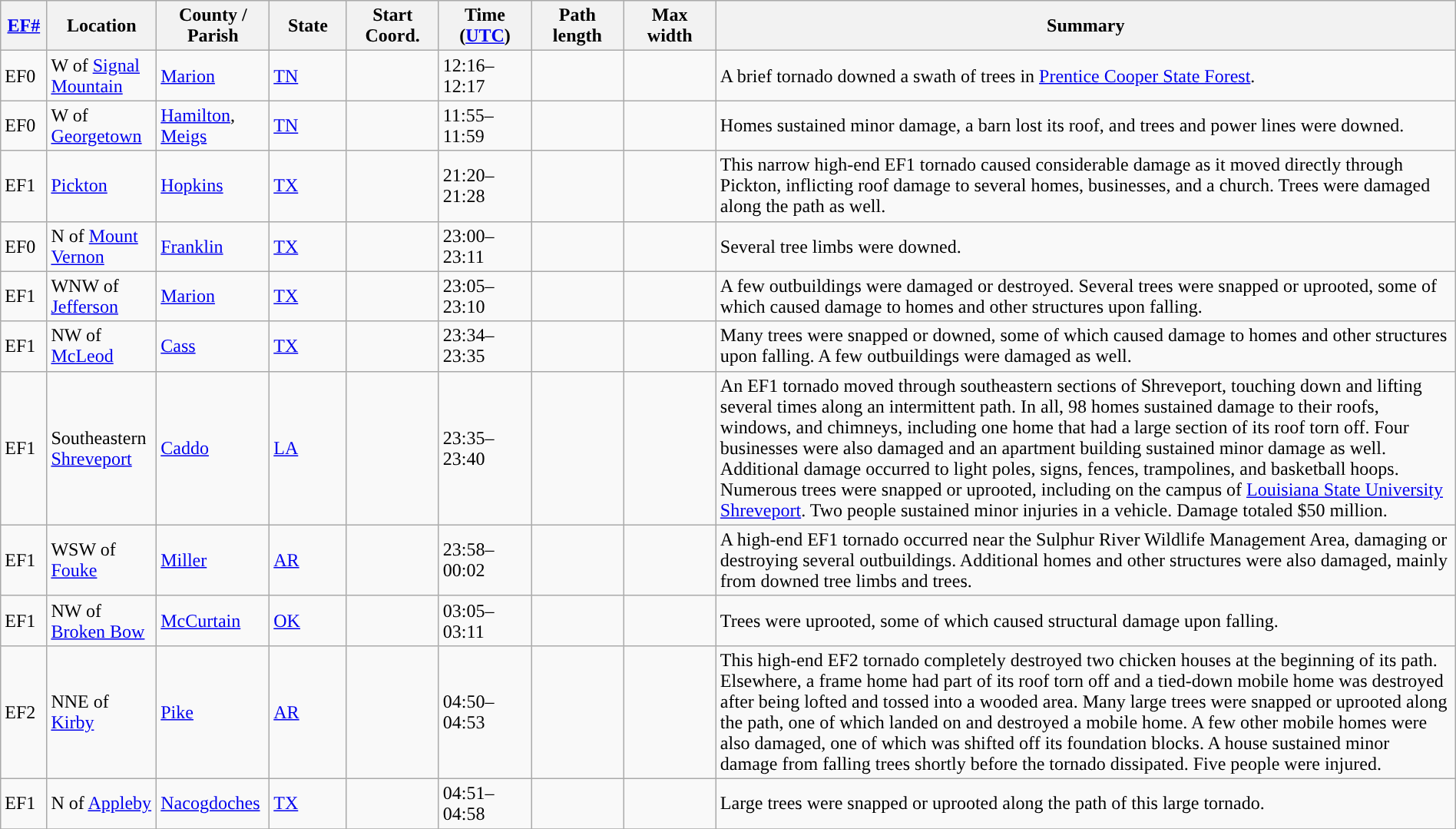<table class="wikitable sortable" style="width:100%;">
<tr>
<th scope="col"  style="width:3%; text-align:center;"><a href='#'>EF#</a></th>
<th scope="col"  style="width:7%; text-align:center;" class="unsortable">Location</th>
<th scope="col"  style="width:6%; text-align:center;" class="unsortable">County / Parish</th>
<th scope="col"  style="width:5%; text-align:center;">State</th>
<th scope="col"  style="width:6%; text-align:center;">Start Coord.</th>
<th scope="col"  style="width:6%; text-align:center;">Time (<a href='#'>UTC</a>)</th>
<th scope="col"  style="width:6%; text-align:center;">Path length</th>
<th scope="col"  style="width:6%; text-align:center;">Max width</th>
<th scope="col" class="unsortable" style="width:48%; text-align:center;">Summary</th>
</tr>
<tr>
<td>EF0</td>
<td>W of <a href='#'>Signal Mountain</a></td>
<td><a href='#'>Marion</a></td>
<td><a href='#'>TN</a></td>
<td></td>
<td>12:16–12:17</td>
<td></td>
<td></td>
<td>A brief tornado downed a swath of trees in <a href='#'>Prentice Cooper State Forest</a>.</td>
</tr>
<tr>
<td>EF0</td>
<td>W of <a href='#'>Georgetown</a></td>
<td><a href='#'>Hamilton</a>, <a href='#'>Meigs</a></td>
<td><a href='#'>TN</a></td>
<td></td>
<td>11:55–11:59</td>
<td></td>
<td></td>
<td>Homes sustained minor damage, a barn lost its roof, and trees and power lines were downed.</td>
</tr>
<tr>
<td>EF1</td>
<td><a href='#'>Pickton</a></td>
<td><a href='#'>Hopkins</a></td>
<td><a href='#'>TX</a></td>
<td></td>
<td>21:20–21:28</td>
<td></td>
<td></td>
<td>This narrow high-end EF1 tornado caused considerable damage as it moved directly through Pickton, inflicting roof damage to several homes, businesses, and a church. Trees were damaged along the path as well.</td>
</tr>
<tr>
<td>EF0</td>
<td>N of <a href='#'>Mount Vernon</a></td>
<td><a href='#'>Franklin</a></td>
<td><a href='#'>TX</a></td>
<td></td>
<td>23:00–23:11</td>
<td></td>
<td></td>
<td>Several tree limbs were downed.</td>
</tr>
<tr>
<td>EF1</td>
<td>WNW of <a href='#'>Jefferson</a></td>
<td><a href='#'>Marion</a></td>
<td><a href='#'>TX</a></td>
<td></td>
<td>23:05–23:10</td>
<td></td>
<td></td>
<td>A few outbuildings were damaged or destroyed. Several trees were snapped or uprooted, some of which caused damage to homes and other structures upon falling.</td>
</tr>
<tr>
<td>EF1</td>
<td>NW of <a href='#'>McLeod</a></td>
<td><a href='#'>Cass</a></td>
<td><a href='#'>TX</a></td>
<td></td>
<td>23:34–23:35</td>
<td></td>
<td></td>
<td>Many trees were snapped or downed, some of which caused damage to homes and other structures upon falling. A few outbuildings were damaged as well.</td>
</tr>
<tr>
<td>EF1</td>
<td>Southeastern <a href='#'>Shreveport</a></td>
<td><a href='#'>Caddo</a></td>
<td><a href='#'>LA</a></td>
<td></td>
<td>23:35–23:40</td>
<td></td>
<td></td>
<td>An EF1 tornado moved through southeastern sections of Shreveport, touching down and lifting several times along an intermittent path. In all, 98 homes sustained damage to their roofs, windows, and chimneys, including one home that had a large section of its roof torn off. Four businesses were also damaged and an apartment building sustained minor damage as well. Additional damage occurred to light poles, signs, fences, trampolines, and basketball hoops. Numerous trees were snapped or uprooted, including on the campus of <a href='#'>Louisiana State University Shreveport</a>. Two people sustained minor injuries in a vehicle. Damage totaled $50 million.</td>
</tr>
<tr>
<td>EF1</td>
<td>WSW of <a href='#'>Fouke</a></td>
<td><a href='#'>Miller</a></td>
<td><a href='#'>AR</a></td>
<td></td>
<td>23:58–00:02</td>
<td></td>
<td></td>
<td>A high-end EF1 tornado occurred near the Sulphur River Wildlife Management Area, damaging or destroying several outbuildings. Additional homes and other structures were also damaged, mainly from downed tree limbs and trees.</td>
</tr>
<tr>
<td>EF1</td>
<td>NW of <a href='#'>Broken Bow</a></td>
<td><a href='#'>McCurtain</a></td>
<td><a href='#'>OK</a></td>
<td></td>
<td>03:05–03:11</td>
<td></td>
<td></td>
<td>Trees were uprooted, some of which caused structural damage upon falling.</td>
</tr>
<tr>
<td>EF2</td>
<td>NNE of <a href='#'>Kirby</a></td>
<td><a href='#'>Pike</a></td>
<td><a href='#'>AR</a></td>
<td></td>
<td>04:50–04:53</td>
<td></td>
<td></td>
<td>This high-end EF2 tornado completely destroyed two chicken houses at the beginning of its path. Elsewhere, a frame home had part of its roof torn off and a tied-down mobile home was destroyed after being lofted and tossed  into a wooded area. Many large trees were snapped or uprooted along the path, one of which landed on and destroyed a mobile home. A few other mobile homes were also damaged, one of which was shifted off its foundation blocks. A house sustained minor damage from falling trees shortly before the tornado dissipated. Five people were injured.</td>
</tr>
<tr>
<td>EF1</td>
<td>N of <a href='#'>Appleby</a></td>
<td><a href='#'>Nacogdoches</a></td>
<td><a href='#'>TX</a></td>
<td></td>
<td>04:51–04:58</td>
<td></td>
<td></td>
<td>Large trees were snapped or uprooted along the path of this large tornado.</td>
</tr>
<tr>
</tr>
</table>
